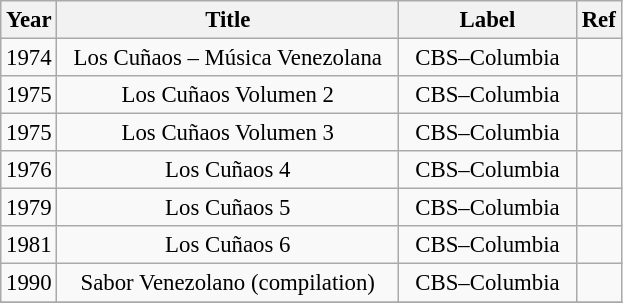<table class="wikitable" style="font-size:95%;">
<tr>
<th>Year</th>
<th>Title</th>
<th>Label</th>
<th>Ref</th>
</tr>
<tr align=center>
<td>1974</td>
<td>  Los Cuñaos – Música Venezolana  </td>
<td>  CBS–Columbia  </td>
<td></td>
</tr>
<tr align=center>
<td>1975</td>
<td>Los Cuñaos Volumen 2</td>
<td>CBS–Columbia</td>
<td></td>
</tr>
<tr align=center>
<td>1975</td>
<td>Los Cuñaos Volumen 3</td>
<td>CBS–Columbia</td>
<td></td>
</tr>
<tr align=center>
<td>1976</td>
<td>Los Cuñaos 4</td>
<td>CBS–Columbia</td>
<td></td>
</tr>
<tr align=center>
<td>1979</td>
<td>Los Cuñaos 5</td>
<td>CBS–Columbia</td>
<td></td>
</tr>
<tr align=center>
<td>1981</td>
<td>Los Cuñaos 6</td>
<td>CBS–Columbia</td>
<td></td>
</tr>
<tr align=center>
<td>1990</td>
<td>Sabor Venezolano (compilation)</td>
<td>CBS–Columbia</td>
<td></td>
</tr>
<tr align=center>
</tr>
</table>
